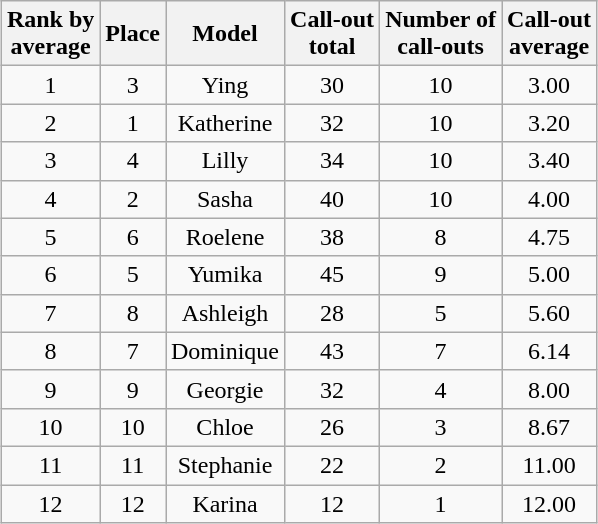<table class="wikitable sortable" style="margin:auto; text-align:center; white-space:nowrap">
<tr>
<th>Rank by<br>average</th>
<th>Place</th>
<th>Model</th>
<th>Call-out<br>total</th>
<th>Number of<br>call-outs</th>
<th>Call-out<br>average</th>
</tr>
<tr>
<td>1</td>
<td>3</td>
<td>Ying</td>
<td>30</td>
<td>10</td>
<td>3.00</td>
</tr>
<tr>
<td>2</td>
<td>1</td>
<td>Katherine</td>
<td>32</td>
<td>10</td>
<td>3.20</td>
</tr>
<tr>
<td>3</td>
<td>4</td>
<td>Lilly</td>
<td>34</td>
<td>10</td>
<td>3.40</td>
</tr>
<tr>
<td>4</td>
<td>2</td>
<td>Sasha</td>
<td>40</td>
<td>10</td>
<td>4.00</td>
</tr>
<tr>
<td>5</td>
<td>6</td>
<td>Roelene</td>
<td>38</td>
<td>8</td>
<td>4.75</td>
</tr>
<tr>
<td>6</td>
<td>5</td>
<td>Yumika</td>
<td>45</td>
<td>9</td>
<td>5.00</td>
</tr>
<tr>
<td>7</td>
<td>8</td>
<td>Ashleigh</td>
<td>28</td>
<td>5</td>
<td>5.60</td>
</tr>
<tr>
<td>8</td>
<td>7</td>
<td>Dominique</td>
<td>43</td>
<td>7</td>
<td>6.14</td>
</tr>
<tr>
<td>9</td>
<td>9</td>
<td>Georgie</td>
<td>32</td>
<td>4</td>
<td>8.00</td>
</tr>
<tr>
<td>10</td>
<td>10</td>
<td>Chloe</td>
<td>26</td>
<td>3</td>
<td>8.67</td>
</tr>
<tr>
<td>11</td>
<td>11</td>
<td>Stephanie</td>
<td>22</td>
<td>2</td>
<td>11.00</td>
</tr>
<tr>
<td>12</td>
<td>12</td>
<td>Karina</td>
<td>12</td>
<td>1</td>
<td>12.00</td>
</tr>
</table>
